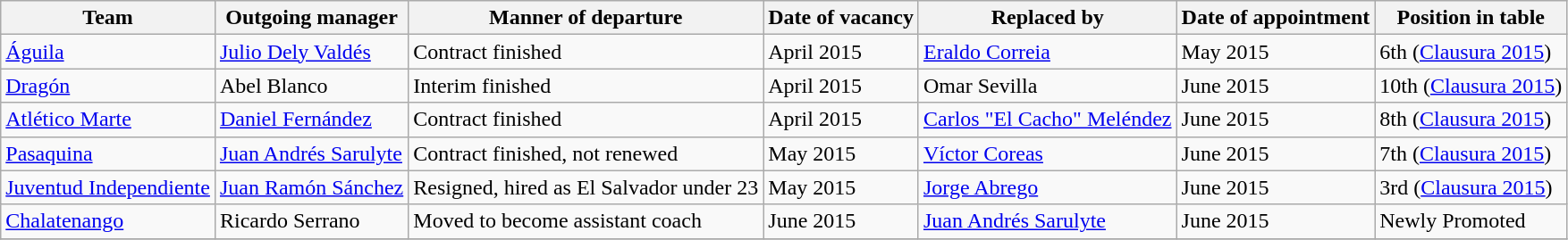<table class="wikitable">
<tr>
<th>Team</th>
<th>Outgoing manager</th>
<th>Manner of departure</th>
<th>Date of vacancy</th>
<th>Replaced by</th>
<th>Date of appointment</th>
<th>Position in table</th>
</tr>
<tr>
<td><a href='#'>Águila</a></td>
<td> <a href='#'>Julio Dely Valdés</a></td>
<td>Contract finished</td>
<td>April 2015</td>
<td> <a href='#'>Eraldo Correia</a></td>
<td>May 2015</td>
<td>6th (<a href='#'>Clausura 2015</a>)</td>
</tr>
<tr>
<td><a href='#'>Dragón</a></td>
<td> Abel Blanco</td>
<td>Interim finished</td>
<td>April 2015</td>
<td> Omar Sevilla</td>
<td>June 2015</td>
<td>10th (<a href='#'>Clausura 2015</a>)</td>
</tr>
<tr>
<td><a href='#'>Atlético Marte</a></td>
<td> <a href='#'>Daniel Fernández</a></td>
<td>Contract finished</td>
<td>April 2015</td>
<td> <a href='#'>Carlos "El Cacho" Meléndez</a></td>
<td>June 2015</td>
<td>8th (<a href='#'>Clausura 2015</a>)</td>
</tr>
<tr>
<td><a href='#'>Pasaquina</a></td>
<td> <a href='#'>Juan Andrés Sarulyte</a></td>
<td>Contract finished, not renewed</td>
<td>May 2015</td>
<td> <a href='#'>Víctor Coreas</a></td>
<td>June 2015</td>
<td>7th (<a href='#'>Clausura 2015</a>)</td>
</tr>
<tr>
<td><a href='#'>Juventud Independiente</a></td>
<td> <a href='#'>Juan Ramón Sánchez</a></td>
<td>Resigned, hired as El Salvador under 23</td>
<td>May 2015</td>
<td> <a href='#'>Jorge Abrego</a></td>
<td>June 2015</td>
<td>3rd (<a href='#'>Clausura 2015</a>)</td>
</tr>
<tr>
<td><a href='#'>Chalatenango</a></td>
<td> Ricardo Serrano</td>
<td>Moved to become assistant coach</td>
<td>June 2015</td>
<td> <a href='#'>Juan Andrés Sarulyte</a></td>
<td>June 2015</td>
<td>Newly Promoted</td>
</tr>
<tr>
</tr>
</table>
